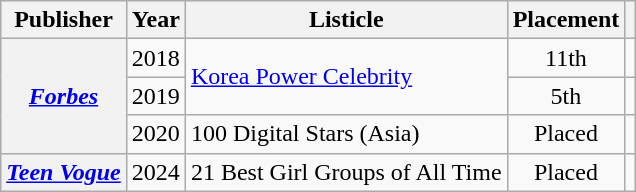<table class="wikitable sortable plainrowheaders" style="text-align:center">
<tr>
<th scope="col">Publisher</th>
<th scope="col">Year</th>
<th scope="col">Listicle</th>
<th scope="col">Placement</th>
<th scope="col" class="unsortable"></th>
</tr>
<tr>
<th scope="row" rowspan="3"><em><a href='#'>Forbes</a></em></th>
<td>2018</td>
<td rowspan="2" style="text-align:left"><a href='#'>Korea Power Celebrity</a></td>
<td>11th</td>
<td></td>
</tr>
<tr>
<td>2019</td>
<td>5th</td>
<td></td>
</tr>
<tr>
<td>2020</td>
<td style="text-align:left">100 Digital Stars (Asia)</td>
<td>Placed</td>
<td></td>
</tr>
<tr>
<th scope="row"><em><a href='#'>Teen Vogue</a></em></th>
<td>2024</td>
<td style="text-align:left">21 Best Girl Groups of All Time</td>
<td>Placed</td>
<td></td>
</tr>
</table>
